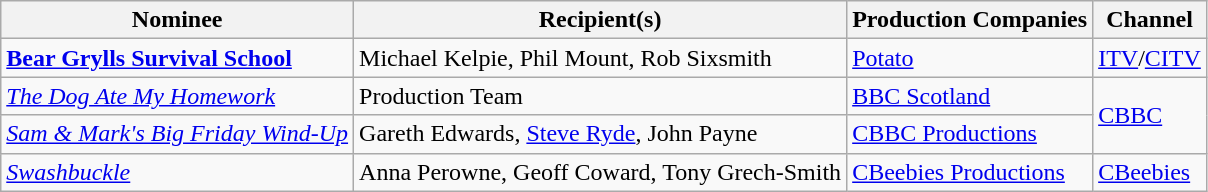<table class="wikitable">
<tr>
<th>Nominee</th>
<th>Recipient(s)</th>
<th>Production Companies</th>
<th>Channel</th>
</tr>
<tr>
<td><strong><a href='#'>Bear Grylls Survival School</a></strong></td>
<td>Michael Kelpie, Phil Mount, Rob Sixsmith</td>
<td><a href='#'>Potato</a></td>
<td><a href='#'>ITV</a>/<a href='#'>CITV</a></td>
</tr>
<tr>
<td><em><a href='#'>The Dog Ate My Homework</a></em></td>
<td>Production Team</td>
<td><a href='#'>BBC Scotland</a></td>
<td rowspan="2"><a href='#'>CBBC</a></td>
</tr>
<tr>
<td><em><a href='#'>Sam & Mark's Big Friday Wind-Up</a></em></td>
<td>Gareth Edwards, <a href='#'>Steve Ryde</a>, John Payne</td>
<td><a href='#'>CBBC Productions</a></td>
</tr>
<tr>
<td><em><a href='#'>Swashbuckle</a></em></td>
<td>Anna Perowne, Geoff Coward, Tony Grech-Smith</td>
<td><a href='#'>CBeebies Productions</a></td>
<td><a href='#'>CBeebies</a></td>
</tr>
</table>
